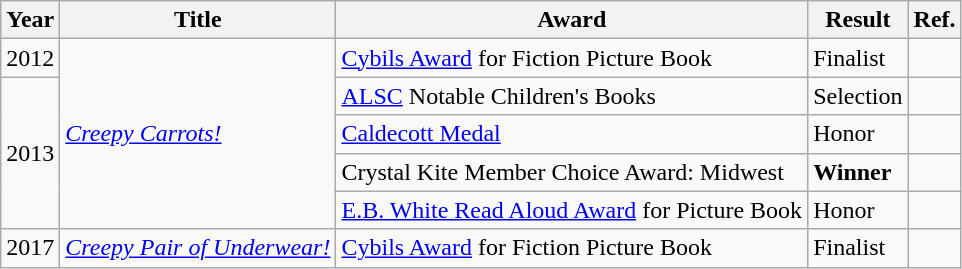<table class="wikitable sortable mw-collapsible">
<tr>
<th>Year</th>
<th>Title</th>
<th>Award</th>
<th>Result</th>
<th>Ref.</th>
</tr>
<tr>
<td>2012</td>
<td rowspan="5"><em><a href='#'>Creepy Carrots!</a></em></td>
<td><a href='#'>Cybils Award</a> for Fiction Picture Book</td>
<td>Finalist</td>
<td></td>
</tr>
<tr>
<td rowspan="4">2013</td>
<td><a href='#'>ALSC</a> Notable Children's Books</td>
<td>Selection</td>
<td></td>
</tr>
<tr>
<td><a href='#'>Caldecott Medal</a></td>
<td>Honor</td>
<td></td>
</tr>
<tr>
<td>Crystal Kite Member Choice Award: Midwest</td>
<td><strong>Winner</strong></td>
<td></td>
</tr>
<tr>
<td><a href='#'>E.B. White Read Aloud Award</a> for Picture Book</td>
<td>Honor</td>
<td></td>
</tr>
<tr>
<td>2017</td>
<td><em><a href='#'>Creepy Pair of Underwear!</a></em></td>
<td><a href='#'>Cybils Award</a> for Fiction Picture Book</td>
<td>Finalist</td>
<td></td>
</tr>
</table>
